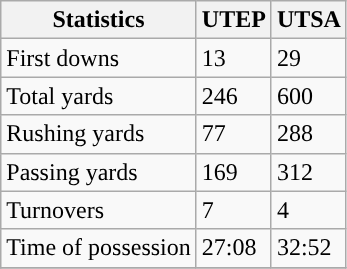<table class="wikitable">
<tr>
<th>Statistics</th>
<th>UTEP</th>
<th>UTSA</th>
</tr>
<tr>
<td>First downs</td>
<td>13</td>
<td>29</td>
</tr>
<tr>
<td>Total yards</td>
<td>246</td>
<td>600</td>
</tr>
<tr>
<td>Rushing yards</td>
<td>77</td>
<td>288</td>
</tr>
<tr>
<td>Passing yards</td>
<td>169</td>
<td>312</td>
</tr>
<tr>
<td>Turnovers</td>
<td>7</td>
<td>4</td>
</tr>
<tr>
<td>Time of possession</td>
<td>27:08</td>
<td>32:52</td>
</tr>
<tr>
</tr>
</table>
